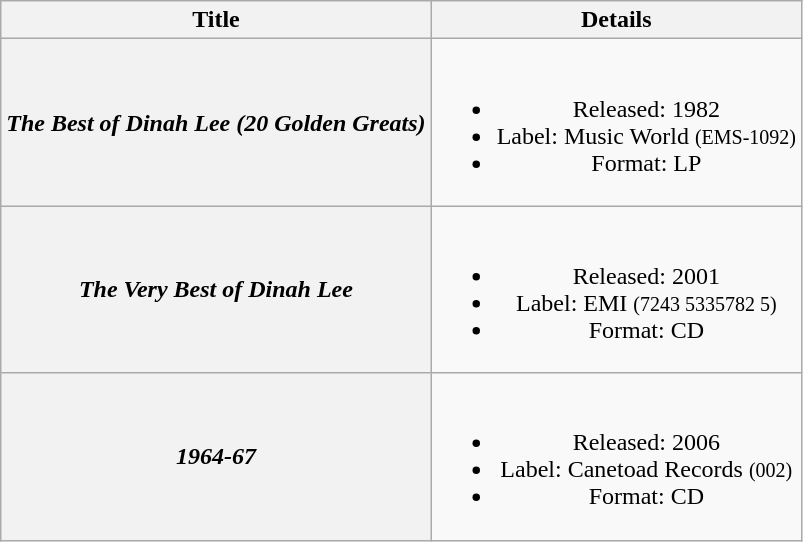<table class="wikitable plainrowheaders" style="text-align:center;" border="1">
<tr>
<th>Title</th>
<th>Details</th>
</tr>
<tr>
<th scope="row"><em>The Best of Dinah Lee (20 Golden Greats)</em></th>
<td><br><ul><li>Released: 1982</li><li>Label: Music World <small>(EMS-1092)</small></li><li>Format: LP</li></ul></td>
</tr>
<tr>
<th scope="row"><em>The Very Best of Dinah Lee</em></th>
<td><br><ul><li>Released: 2001</li><li>Label: EMI <small>(7243 5335782 5)</small></li><li>Format: CD</li></ul></td>
</tr>
<tr>
<th scope="row"><em>1964-67</em></th>
<td><br><ul><li>Released: 2006</li><li>Label: Canetoad Records <small>(002)</small></li><li>Format: CD</li></ul></td>
</tr>
</table>
